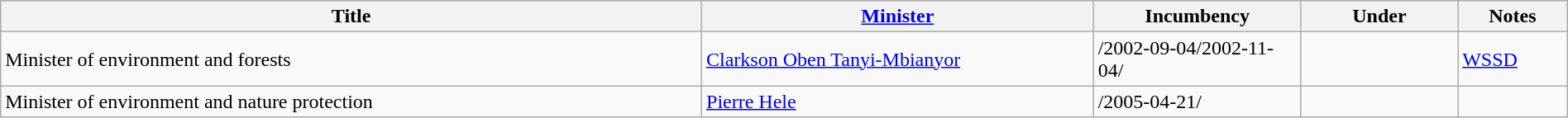<table class="wikitable" style="width:100%;">
<tr>
<th>Title</th>
<th style="width:25%;"><a href='#'>Minister</a></th>
<th style="width:160px;">Incumbency</th>
<th style="width:10%;">Under</th>
<th style="width:7%;">Notes</th>
</tr>
<tr>
<td>Minister of environment and forests</td>
<td><a href='#'>Clarkson Oben Tanyi-Mbianyor</a></td>
<td>/2002-09-04/2002-11-04/</td>
<td></td>
<td><a href='#'>WSSD</a></td>
</tr>
<tr>
<td>Minister of environment and nature protection</td>
<td><a href='#'>Pierre Hele</a></td>
<td>/2005-04-21/</td>
<td></td>
<td></td>
</tr>
</table>
